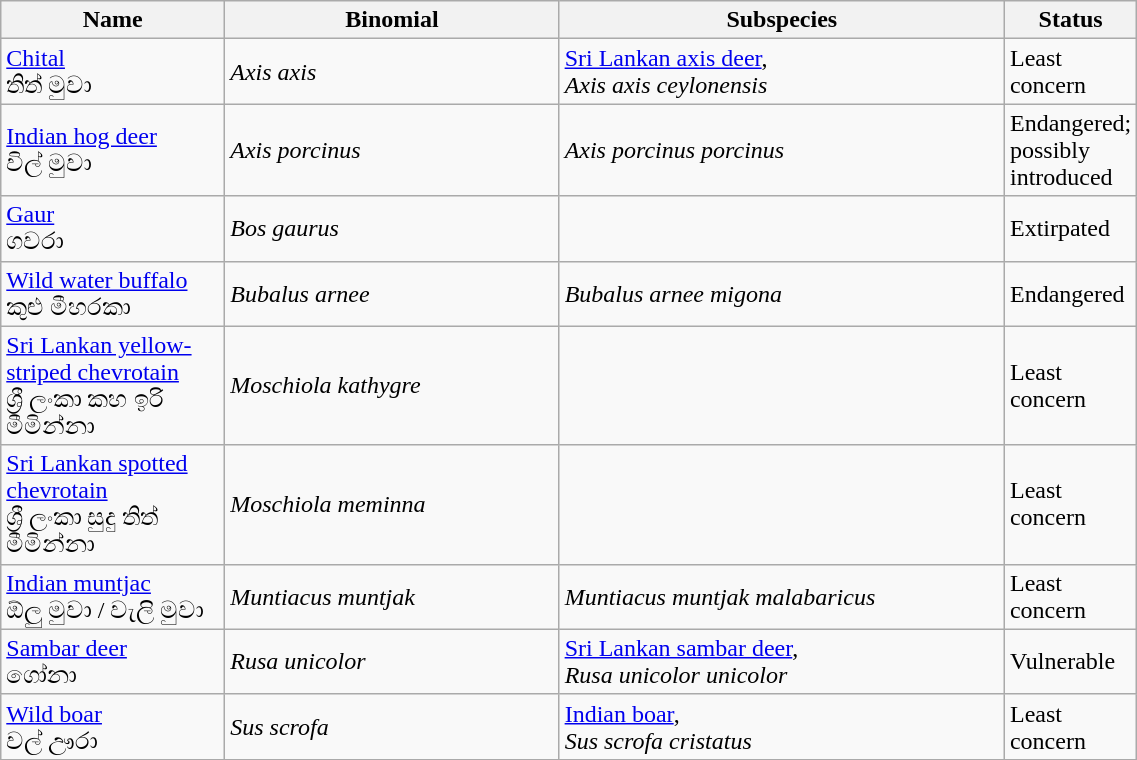<table width=60% class="wikitable">
<tr>
<th width=20%>Name</th>
<th width=30%>Binomial</th>
<th width=40%>Subspecies</th>
<th width=20%>Status</th>
</tr>
<tr>
<td><a href='#'>Chital</a><br>තිත් මුවා<br></td>
<td><em>Axis axis</em></td>
<td><a href='#'>Sri Lankan axis deer</a>,<br><em>Axis axis ceylonensis</em></td>
<td>Least concern</td>
</tr>
<tr>
<td><a href='#'>Indian hog deer</a><br>විල් මුවා<br></td>
<td><em>Axis porcinus</em></td>
<td><em>Axis porcinus porcinus</em></td>
<td>Endangered; possibly introduced</td>
</tr>
<tr>
<td><a href='#'>Gaur</a><br>ගවරා<br></td>
<td><em>Bos gaurus</em></td>
<td></td>
<td>Extirpated</td>
</tr>
<tr>
<td><a href='#'>Wild water buffalo</a><br>කුළු මීහරකා<br></td>
<td><em>Bubalus arnee</em></td>
<td><em>Bubalus arnee migona</em></td>
<td>Endangered</td>
</tr>
<tr>
<td><a href='#'>Sri Lankan yellow-striped chevrotain</a><br>ශ්‍රී ලංකා කහ ඉරි මීමින්නා</td>
<td><em>Moschiola kathygre</em></td>
<td></td>
<td>Least concern</td>
</tr>
<tr>
<td><a href='#'>Sri Lankan spotted chevrotain</a><br>ශ්‍රී ලංකා සුදු තිත් මීමින්නා<br></td>
<td><em>Moschiola meminna</em></td>
<td></td>
<td>Least concern</td>
</tr>
<tr>
<td><a href='#'>Indian muntjac</a><br>ඕලු මුවා / වැලි මුවා<br></td>
<td><em>Muntiacus muntjak</em></td>
<td><em>Muntiacus muntjak malabaricus</em></td>
<td>Least concern</td>
</tr>
<tr>
<td><a href='#'>Sambar deer</a><br>ගෝනා<br></td>
<td><em>Rusa unicolor</em></td>
<td><a href='#'>Sri Lankan sambar deer</a>,<br><em>Rusa unicolor unicolor</em></td>
<td>Vulnerable</td>
</tr>
<tr>
<td><a href='#'>Wild boar</a><br>වල් ඌරා<br></td>
<td><em>Sus scrofa</em></td>
<td><a href='#'>Indian boar</a>,<br><em>Sus scrofa cristatus</em></td>
<td>Least concern</td>
</tr>
<tr>
</tr>
</table>
